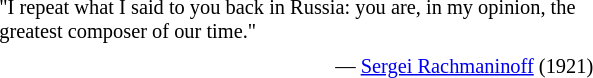<table class="toccolours" cellspacing="5" style="float: right; margin-left: 1em; margin-right: 2em; font-size: 85%; background:#white; color:black; width:30em; max-width: 40%;">
<tr>
<td style="text-align: left;">"I repeat what I said to you back in Russia: you are, in my opinion, the greatest composer of our time."</td>
</tr>
<tr>
<td style="text-align: right;">— <a href='#'>Sergei Rachmaninoff</a> (1921)</td>
</tr>
</table>
